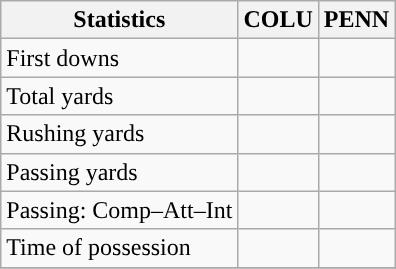<table class="wikitable" style="float: left;">
<tr>
<th>Statistics</th>
<th>COLU</th>
<th>PENN</th>
</tr>
<tr>
<td>First downs</td>
<td></td>
<td></td>
</tr>
<tr>
<td>Total yards</td>
<td></td>
<td></td>
</tr>
<tr>
<td>Rushing yards</td>
<td></td>
<td></td>
</tr>
<tr>
<td>Passing yards</td>
<td></td>
<td></td>
</tr>
<tr>
<td>Passing: Comp–Att–Int</td>
<td></td>
<td></td>
</tr>
<tr>
<td>Time of possession</td>
<td></td>
<td></td>
</tr>
<tr>
</tr>
</table>
